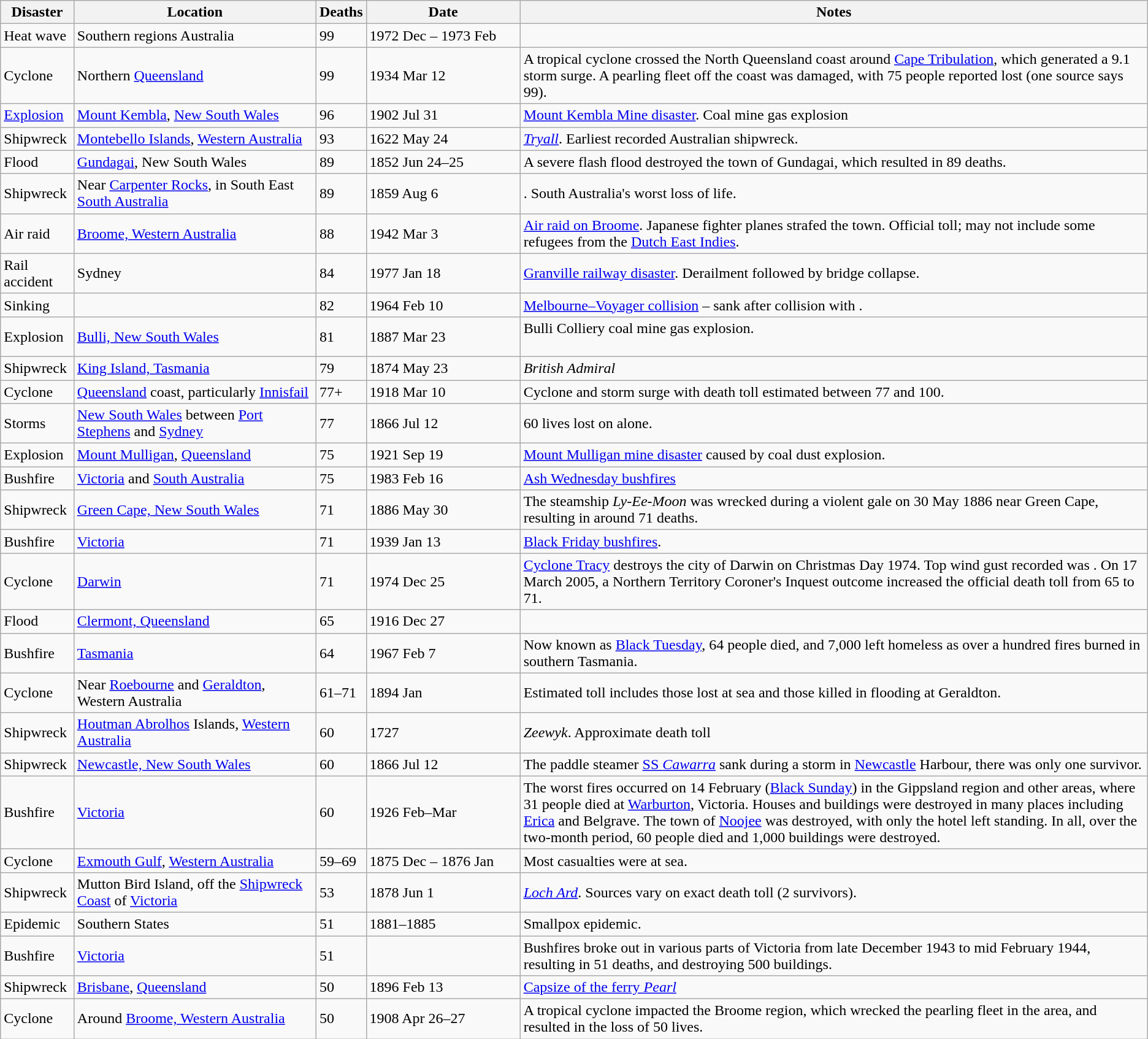<table class="wikitable sortable">
<tr>
<th>Disaster</th>
<th style="width: 16em;">Location</th>
<th>Deaths</th>
<th style="width: 10em;">Date</th>
<th>Notes</th>
</tr>
<tr>
<td>Heat wave</td>
<td>Southern regions Australia</td>
<td>99</td>
<td>1972 Dec – 1973 Feb</td>
<td></td>
</tr>
<tr>
<td>Cyclone</td>
<td>Northern <a href='#'>Queensland</a></td>
<td>99</td>
<td>1934 Mar 12</td>
<td>A tropical cyclone crossed the North Queensland coast around <a href='#'>Cape Tribulation</a>, which generated a 9.1 storm surge. A pearling fleet off the coast was damaged, with 75 people reported lost (one source says 99).</td>
</tr>
<tr>
<td><a href='#'>Explosion</a></td>
<td><a href='#'>Mount Kembla</a>, <a href='#'>New South Wales</a></td>
<td>96</td>
<td>1902 Jul 31</td>
<td><a href='#'>Mount Kembla Mine disaster</a>. Coal mine gas explosion</td>
</tr>
<tr>
<td>Shipwreck</td>
<td><a href='#'>Montebello Islands</a>, <a href='#'>Western Australia</a></td>
<td>93</td>
<td>1622 May 24</td>
<td><em><a href='#'>Tryall</a></em>. Earliest recorded Australian shipwreck.</td>
</tr>
<tr>
<td>Flood</td>
<td><a href='#'>Gundagai</a>, New South Wales</td>
<td>89</td>
<td>1852 Jun 24–25</td>
<td>A severe flash flood destroyed the town of Gundagai, which resulted in 89 deaths.</td>
</tr>
<tr>
<td>Shipwreck</td>
<td>Near <a href='#'>Carpenter Rocks</a>, in South East <a href='#'>South Australia</a></td>
<td>89</td>
<td>1859 Aug 6</td>
<td>. South Australia's worst loss of life.</td>
</tr>
<tr>
<td>Air raid</td>
<td><a href='#'>Broome, Western Australia</a></td>
<td>88</td>
<td>1942 Mar 3</td>
<td><a href='#'>Air raid on Broome</a>. Japanese fighter planes strafed the town. Official toll; may not include some refugees from the <a href='#'>Dutch East Indies</a>.</td>
</tr>
<tr>
<td>Rail accident</td>
<td>Sydney</td>
<td>84</td>
<td>1977 Jan 18</td>
<td><a href='#'>Granville railway disaster</a>. Derailment followed by bridge collapse.</td>
</tr>
<tr>
<td>Sinking</td>
<td></td>
<td>82</td>
<td>1964 Feb 10</td>
<td><a href='#'>Melbourne–Voyager collision</a> –  sank after collision with .</td>
</tr>
<tr>
<td>Explosion</td>
<td><a href='#'>Bulli, New South Wales</a></td>
<td>81</td>
<td>1887 Mar 23</td>
<td>Bulli Colliery coal mine gas explosion.<br><br></td>
</tr>
<tr>
<td>Shipwreck</td>
<td><a href='#'>King Island, Tasmania</a></td>
<td>79</td>
<td>1874 May 23</td>
<td><em>British Admiral</em></td>
</tr>
<tr>
<td>Cyclone</td>
<td><a href='#'>Queensland</a> coast, particularly <a href='#'>Innisfail</a></td>
<td>77+</td>
<td>1918 Mar 10</td>
<td>Cyclone and storm surge with death toll estimated between 77 and 100.</td>
</tr>
<tr>
<td>Storms</td>
<td><a href='#'>New South Wales</a> between <a href='#'>Port Stephens</a> and <a href='#'>Sydney</a></td>
<td>77</td>
<td>1866 Jul 12</td>
<td>60 lives lost on  alone.</td>
</tr>
<tr>
<td>Explosion</td>
<td><a href='#'>Mount Mulligan</a>, <a href='#'>Queensland</a></td>
<td>75</td>
<td>1921 Sep 19</td>
<td><a href='#'>Mount Mulligan mine disaster</a>  caused by coal dust explosion.</td>
</tr>
<tr>
<td>Bushfire</td>
<td><a href='#'>Victoria</a> and <a href='#'>South Australia</a></td>
<td>75</td>
<td>1983 Feb 16</td>
<td><a href='#'>Ash Wednesday bushfires</a></td>
</tr>
<tr>
<td>Shipwreck</td>
<td><a href='#'>Green Cape, New South Wales</a></td>
<td>71</td>
<td>1886 May 30</td>
<td>The steamship <em>Ly-Ee-Moon</em> was wrecked during a violent gale on 30 May 1886 near Green Cape, resulting in around 71 deaths.</td>
</tr>
<tr>
<td>Bushfire</td>
<td><a href='#'>Victoria</a></td>
<td>71</td>
<td>1939 Jan 13</td>
<td><a href='#'>Black Friday bushfires</a>.</td>
</tr>
<tr>
<td>Cyclone</td>
<td><a href='#'>Darwin</a></td>
<td>71</td>
<td>1974 Dec 25</td>
<td><a href='#'>Cyclone Tracy</a> destroys the city of Darwin on Christmas Day 1974. Top wind gust recorded was . On 17 March 2005, a Northern Territory Coroner's Inquest outcome increased the official death toll from 65 to 71.</td>
</tr>
<tr>
<td>Flood</td>
<td><a href='#'>Clermont, Queensland</a></td>
<td>65</td>
<td>1916 Dec 27</td>
<td></td>
</tr>
<tr>
<td>Bushfire</td>
<td><a href='#'>Tasmania</a></td>
<td>64</td>
<td>1967 Feb 7</td>
<td>Now known as <a href='#'>Black Tuesday</a>, 64 people died, and 7,000 left homeless as over a hundred fires burned in southern Tasmania.</td>
</tr>
<tr>
<td>Cyclone</td>
<td>Near <a href='#'>Roebourne</a> and <a href='#'>Geraldton</a>, Western Australia</td>
<td>61–71</td>
<td>1894 Jan</td>
<td>Estimated toll includes those lost at sea and those killed in flooding at Geraldton.</td>
</tr>
<tr>
<td>Shipwreck</td>
<td><a href='#'>Houtman Abrolhos</a> Islands, <a href='#'>Western Australia</a></td>
<td>60</td>
<td>1727</td>
<td><em>Zeewyk</em>. Approximate death toll</td>
</tr>
<tr>
<td>Shipwreck</td>
<td><a href='#'>Newcastle, New South Wales</a></td>
<td>60</td>
<td>1866 Jul 12</td>
<td>The paddle steamer <a href='#'>SS <em>Cawarra</em></a> sank during a storm in <a href='#'>Newcastle</a> Harbour, there was only one survivor.</td>
</tr>
<tr>
<td>Bushfire</td>
<td><a href='#'>Victoria</a></td>
<td>60</td>
<td>1926 Feb–Mar</td>
<td>The worst fires occurred on 14 February (<a href='#'>Black Sunday</a>) in the Gippsland region and other areas, where 31 people died at <a href='#'>Warburton</a>, Victoria. Houses and buildings were destroyed in many places including <a href='#'>Erica</a> and Belgrave. The town of <a href='#'>Noojee</a> was destroyed, with only the hotel left standing. In all, over the two-month period, 60 people died and 1,000 buildings were destroyed.</td>
</tr>
<tr>
<td>Cyclone</td>
<td><a href='#'>Exmouth Gulf</a>, <a href='#'>Western Australia</a></td>
<td>59–69</td>
<td>1875 Dec – 1876 Jan</td>
<td>Most casualties were at sea.</td>
</tr>
<tr>
<td>Shipwreck</td>
<td>Mutton Bird Island, off the <a href='#'>Shipwreck Coast</a> of <a href='#'>Victoria</a></td>
<td>53</td>
<td>1878 Jun 1</td>
<td><em><a href='#'>Loch Ard</a></em>. Sources vary on exact death toll (2 survivors).</td>
</tr>
<tr>
<td>Epidemic</td>
<td>Southern States</td>
<td>51</td>
<td>1881–1885</td>
<td>Smallpox epidemic.</td>
</tr>
<tr>
<td>Bushfire</td>
<td><a href='#'>Victoria</a></td>
<td>51</td>
<td></td>
<td>Bushfires broke out in various parts of Victoria from late December 1943 to mid February 1944, resulting in 51 deaths, and destroying 500 buildings.</td>
</tr>
<tr>
<td>Shipwreck</td>
<td><a href='#'>Brisbane</a>, <a href='#'>Queensland</a></td>
<td>50</td>
<td>1896 Feb 13</td>
<td><a href='#'>Capsize of the ferry <em>Pearl</em></a></td>
</tr>
<tr>
<td>Cyclone</td>
<td>Around <a href='#'>Broome, Western Australia</a></td>
<td>50</td>
<td>1908 Apr 26–27</td>
<td>A tropical cyclone impacted the Broome region, which wrecked the pearling fleet in the area, and resulted in the loss of 50 lives.</td>
</tr>
</table>
